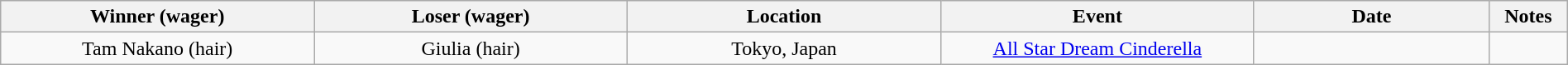<table class="wikitable sortable" width=100%  style="text-align: center">
<tr>
<th width=20% scope="col">Winner (wager)</th>
<th width=20% scope="col">Loser (wager)</th>
<th width=20% scope="col">Location</th>
<th width=20% scope="col">Event</th>
<th width=15% scope="col">Date</th>
<th class="unsortable" width=5% scope="col">Notes</th>
</tr>
<tr>
<td>Tam Nakano (hair)</td>
<td>Giulia  (hair)</td>
<td>Tokyo, Japan</td>
<td><a href='#'>All Star Dream Cinderella</a></td>
<td></td>
<td></td>
</tr>
</table>
